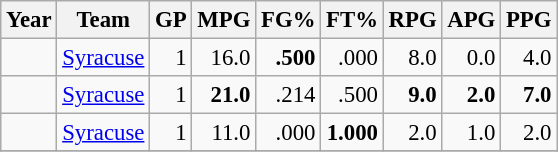<table class="wikitable sortable" style="font-size:95%; text-align:right;">
<tr>
<th>Year</th>
<th>Team</th>
<th>GP</th>
<th>MPG</th>
<th>FG%</th>
<th>FT%</th>
<th>RPG</th>
<th>APG</th>
<th>PPG</th>
</tr>
<tr>
<td style="text-align:left;"></td>
<td style="text-align:left;"><a href='#'>Syracuse</a></td>
<td>1</td>
<td>16.0</td>
<td><strong>.500</strong></td>
<td>.000</td>
<td>8.0</td>
<td>0.0</td>
<td>4.0</td>
</tr>
<tr>
<td style="text-align:left;"></td>
<td style="text-align:left;"><a href='#'>Syracuse</a></td>
<td>1</td>
<td><strong>21.0</strong></td>
<td>.214</td>
<td>.500</td>
<td><strong>9.0</strong></td>
<td><strong>2.0</strong></td>
<td><strong>7.0</strong></td>
</tr>
<tr>
<td style="text-align:left;"></td>
<td style="text-align:left;"><a href='#'>Syracuse</a></td>
<td>1</td>
<td>11.0</td>
<td>.000</td>
<td><strong>1.000</strong></td>
<td>2.0</td>
<td>1.0</td>
<td>2.0</td>
</tr>
<tr>
</tr>
</table>
